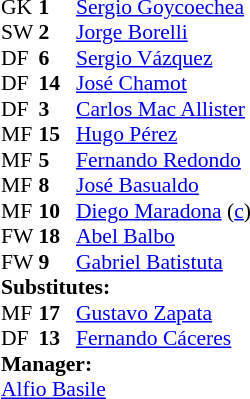<table cellspacing="0" cellpadding="0" style="font-size:90%; margin:0.2em auto;">
<tr>
<th width="25"></th>
<th width="25"></th>
</tr>
<tr>
<td>GK</td>
<td><strong>1</strong></td>
<td><a href='#'>Sergio Goycoechea</a></td>
</tr>
<tr>
<td>SW</td>
<td><strong>2</strong></td>
<td><a href='#'>Jorge Borelli</a></td>
</tr>
<tr>
<td>DF</td>
<td><strong>6</strong></td>
<td><a href='#'>Sergio Vázquez</a></td>
</tr>
<tr>
<td>DF</td>
<td><strong>14</strong></td>
<td><a href='#'>José Chamot</a></td>
</tr>
<tr>
<td>DF</td>
<td><strong>3</strong></td>
<td><a href='#'>Carlos Mac Allister</a></td>
<td></td>
</tr>
<tr>
<td>MF</td>
<td><strong>15</strong></td>
<td><a href='#'>Hugo Pérez</a></td>
<td></td>
</tr>
<tr>
<td>MF</td>
<td><strong>5</strong></td>
<td><a href='#'>Fernando Redondo</a></td>
</tr>
<tr>
<td>MF</td>
<td><strong>8</strong></td>
<td><a href='#'>José Basualdo</a></td>
<td></td>
<td></td>
</tr>
<tr>
<td>MF</td>
<td><strong>10</strong></td>
<td><a href='#'>Diego Maradona</a> (<a href='#'>c</a>)</td>
<td></td>
</tr>
<tr>
<td>FW</td>
<td><strong>18</strong></td>
<td><a href='#'>Abel Balbo</a></td>
<td></td>
<td></td>
</tr>
<tr>
<td>FW</td>
<td><strong>9</strong></td>
<td><a href='#'>Gabriel Batistuta</a></td>
</tr>
<tr>
<td colspan=3><strong>Substitutes:</strong></td>
</tr>
<tr>
<td>MF</td>
<td><strong>17</strong></td>
<td><a href='#'>Gustavo Zapata</a></td>
<td></td>
<td></td>
</tr>
<tr>
<td>DF</td>
<td><strong>13</strong></td>
<td><a href='#'>Fernando Cáceres</a></td>
<td></td>
<td></td>
</tr>
<tr>
<td colspan=3><strong>Manager:</strong></td>
</tr>
<tr>
<td colspan=4> <a href='#'>Alfio Basile</a></td>
</tr>
</table>
